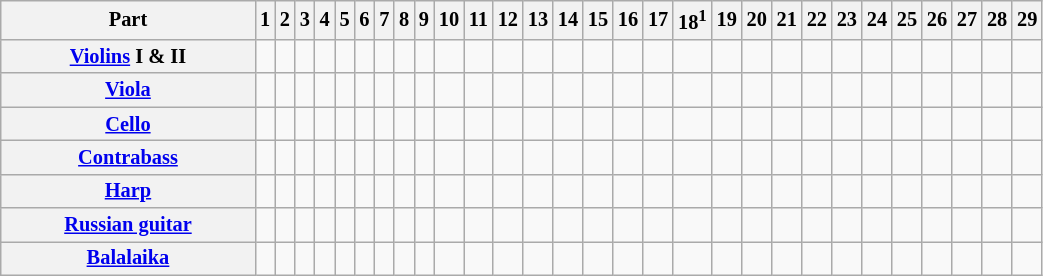<table class="wikitable" style="font-size: 85%; text-align: center; width: auto;">
<tr>
<th style="width:12em">Part</th>
<th>1</th>
<th>2</th>
<th>3</th>
<th>4</th>
<th>5</th>
<th>6</th>
<th>7</th>
<th>8</th>
<th>9</th>
<th>10</th>
<th>11</th>
<th>12</th>
<th>13</th>
<th>14</th>
<th>15</th>
<th>16</th>
<th>17</th>
<th>18<sup>1</sup></th>
<th>19</th>
<th>20</th>
<th>21</th>
<th>22</th>
<th>23</th>
<th>24</th>
<th>25</th>
<th>26</th>
<th>27</th>
<th>28</th>
<th>29</th>
</tr>
<tr>
<th><a href='#'>Violins</a> I & II</th>
<td></td>
<td></td>
<td></td>
<td></td>
<td></td>
<td></td>
<td></td>
<td></td>
<td></td>
<td></td>
<td></td>
<td></td>
<td></td>
<td></td>
<td></td>
<td></td>
<td></td>
<td></td>
<td></td>
<td></td>
<td></td>
<td></td>
<td></td>
<td></td>
<td></td>
<td></td>
<td></td>
<td></td>
<td></td>
</tr>
<tr>
<th><a href='#'>Viola</a></th>
<td></td>
<td></td>
<td></td>
<td></td>
<td></td>
<td></td>
<td></td>
<td></td>
<td></td>
<td></td>
<td></td>
<td></td>
<td></td>
<td></td>
<td></td>
<td></td>
<td></td>
<td></td>
<td></td>
<td></td>
<td></td>
<td></td>
<td></td>
<td></td>
<td></td>
<td></td>
<td></td>
<td></td>
<td></td>
</tr>
<tr>
<th><a href='#'>Cello</a></th>
<td></td>
<td></td>
<td></td>
<td></td>
<td></td>
<td></td>
<td></td>
<td></td>
<td></td>
<td></td>
<td></td>
<td></td>
<td></td>
<td></td>
<td></td>
<td></td>
<td></td>
<td></td>
<td></td>
<td></td>
<td></td>
<td></td>
<td></td>
<td></td>
<td></td>
<td></td>
<td></td>
<td></td>
<td></td>
</tr>
<tr>
<th><a href='#'>Contrabass</a></th>
<td></td>
<td></td>
<td></td>
<td></td>
<td></td>
<td></td>
<td></td>
<td></td>
<td></td>
<td></td>
<td></td>
<td></td>
<td></td>
<td></td>
<td></td>
<td></td>
<td></td>
<td></td>
<td></td>
<td></td>
<td></td>
<td></td>
<td></td>
<td></td>
<td></td>
<td></td>
<td></td>
<td></td>
<td></td>
</tr>
<tr>
<th><a href='#'>Harp</a></th>
<td></td>
<td></td>
<td></td>
<td></td>
<td></td>
<td></td>
<td></td>
<td></td>
<td></td>
<td></td>
<td></td>
<td></td>
<td></td>
<td></td>
<td></td>
<td></td>
<td></td>
<td></td>
<td></td>
<td></td>
<td></td>
<td></td>
<td></td>
<td></td>
<td></td>
<td></td>
<td></td>
<td></td>
<td></td>
</tr>
<tr>
<th><a href='#'>Russian guitar</a></th>
<td></td>
<td></td>
<td></td>
<td></td>
<td></td>
<td></td>
<td></td>
<td></td>
<td></td>
<td></td>
<td></td>
<td></td>
<td></td>
<td></td>
<td></td>
<td></td>
<td></td>
<td></td>
<td></td>
<td></td>
<td></td>
<td></td>
<td></td>
<td></td>
<td></td>
<td></td>
<td></td>
<td></td>
<td></td>
</tr>
<tr>
<th><a href='#'>Balalaika</a></th>
<td></td>
<td></td>
<td></td>
<td></td>
<td></td>
<td></td>
<td></td>
<td></td>
<td></td>
<td></td>
<td></td>
<td></td>
<td></td>
<td></td>
<td></td>
<td></td>
<td></td>
<td></td>
<td></td>
<td></td>
<td></td>
<td></td>
<td></td>
<td></td>
<td></td>
<td></td>
<td></td>
<td></td>
<td></td>
</tr>
</table>
